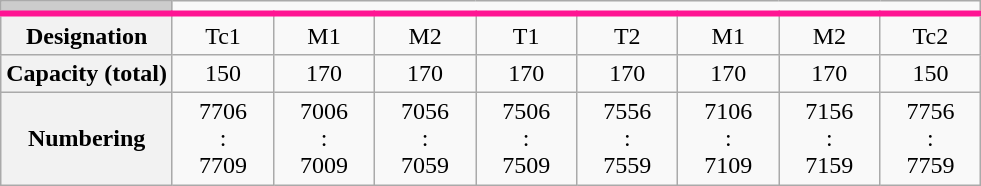<table class="wikitable" style="text-align:center">
<tr style="border-bottom:4px solid deeppink">
<td style="background:#ccc"></td>
<td colspan="8"> </td>
</tr>
<tr>
<th>Designation</th>
<td width="60">Tc1</td>
<td width="60">M1</td>
<td width="60">M2</td>
<td width="60">T1</td>
<td width="60">T2</td>
<td width="60">M1</td>
<td width="60">M2</td>
<td width="60">Tc2</td>
</tr>
<tr>
<th>Capacity (total)</th>
<td>150</td>
<td>170</td>
<td>170</td>
<td>170</td>
<td>170</td>
<td>170</td>
<td>170</td>
<td>150</td>
</tr>
<tr>
<th>Numbering</th>
<td>7706<br>:<br>7709</td>
<td>7006<br>:<br>7009</td>
<td>7056<br>:<br>7059</td>
<td>7506<br>:<br>7509</td>
<td>7556<br>:<br>7559</td>
<td>7106<br>:<br>7109</td>
<td>7156<br>:<br>7159</td>
<td>7756<br>:<br>7759</td>
</tr>
</table>
